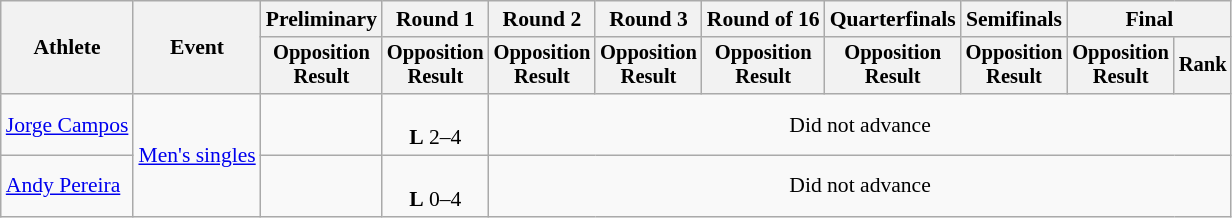<table class="wikitable" style="font-size:90%;">
<tr>
<th rowspan=2>Athlete</th>
<th rowspan=2>Event</th>
<th>Preliminary</th>
<th>Round 1</th>
<th>Round 2</th>
<th>Round 3</th>
<th>Round of 16</th>
<th>Quarterfinals</th>
<th>Semifinals</th>
<th colspan=2>Final</th>
</tr>
<tr style="font-size:95%">
<th>Opposition<br>Result</th>
<th>Opposition<br>Result</th>
<th>Opposition<br>Result</th>
<th>Opposition<br>Result</th>
<th>Opposition<br>Result</th>
<th>Opposition<br>Result</th>
<th>Opposition<br>Result</th>
<th>Opposition<br>Result</th>
<th>Rank</th>
</tr>
<tr align=center>
<td align=left><a href='#'>Jorge Campos</a></td>
<td align=left rowspan=2><a href='#'>Men's singles</a></td>
<td></td>
<td><br><strong>L</strong> 2–4</td>
<td colspan=7>Did not advance</td>
</tr>
<tr align=center>
<td align=left><a href='#'>Andy Pereira</a></td>
<td></td>
<td><br><strong>L</strong> 0–4</td>
<td colspan=7>Did not advance</td>
</tr>
</table>
